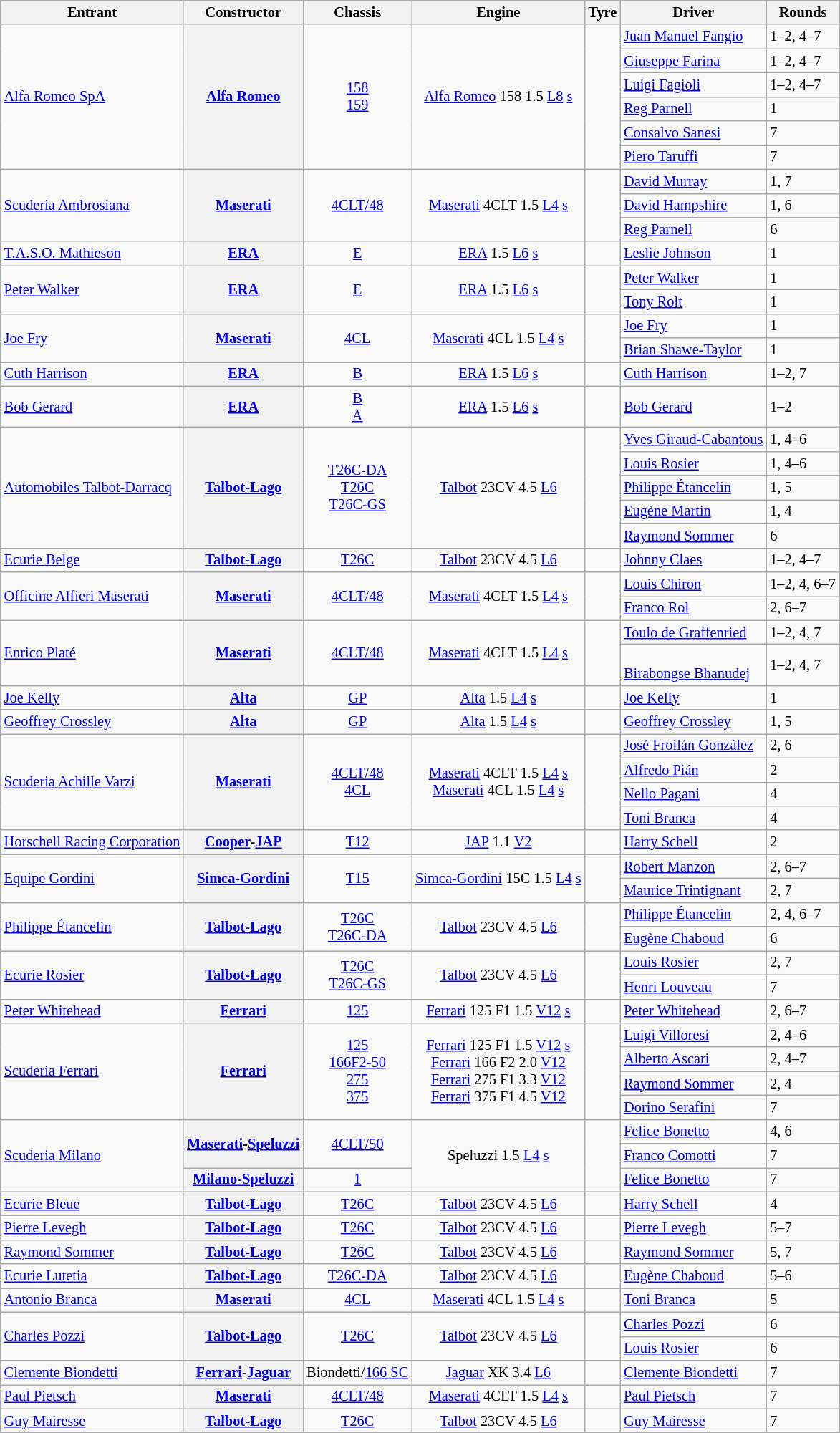<table class="wikitable sortable" style="font-size: 85%">
<tr>
<th>Entrant</th>
<th>Constructor</th>
<th>Chassis</th>
<th>Engine</th>
<th>Tyre</th>
<th>Driver</th>
<th>Rounds</th>
</tr>
<tr>
<td rowspan="6"> <a href='#'>Alfa Romeo SpA</a></td>
<th rowspan="6"><a href='#'>Alfa Romeo</a></th>
<td rowspan="6" align="center"><a href='#'>158</a><br><a href='#'>159</a></td>
<td rowspan="6" align="center"><a href='#'>Alfa Romeo</a> 158 1.5 <a href='#'>L8</a> <a href='#'>s</a></td>
<td rowspan="6" align="center"></td>
<td> <a href='#'>Juan Manuel Fangio</a></td>
<td>1–2, 4–7</td>
</tr>
<tr>
<td> <a href='#'>Giuseppe Farina</a></td>
<td>1–2, 4–7</td>
</tr>
<tr>
<td> <a href='#'>Luigi Fagioli</a></td>
<td>1–2, 4–7</td>
</tr>
<tr>
<td> <a href='#'>Reg Parnell</a></td>
<td>1</td>
</tr>
<tr>
<td> <a href='#'>Consalvo Sanesi</a></td>
<td>7</td>
</tr>
<tr>
<td> <a href='#'>Piero Taruffi</a></td>
<td>7</td>
</tr>
<tr>
<td rowspan="3"> <a href='#'>Scuderia Ambrosiana</a></td>
<th rowspan="3"><a href='#'>Maserati</a></th>
<td rowspan="3" align="center"><a href='#'>4CLT/48</a></td>
<td rowspan="3" align="center"><a href='#'>Maserati</a> 4CLT 1.5 <a href='#'>L4</a> <a href='#'>s</a></td>
<td rowspan="3" align="center"></td>
<td> <a href='#'>David Murray</a></td>
<td>1, 7</td>
</tr>
<tr>
<td> <a href='#'>David Hampshire</a></td>
<td>1, 6</td>
</tr>
<tr>
<td> <a href='#'>Reg Parnell</a></td>
<td>6</td>
</tr>
<tr>
<td> <a href='#'>T.A.S.O. Mathieson</a></td>
<th><a href='#'>ERA</a></th>
<td align=center><a href='#'>E</a></td>
<td align=center><a href='#'>ERA</a> 1.5 <a href='#'>L6</a> <a href='#'>s</a></td>
<td align=center></td>
<td> <a href='#'>Leslie Johnson</a></td>
<td>1</td>
</tr>
<tr>
<td rowspan="2"> <a href='#'>Peter Walker</a></td>
<th rowspan="2"><a href='#'>ERA</a></th>
<td rowspan="2" align="center"><a href='#'>E</a></td>
<td rowspan="2" align="center"><a href='#'>ERA</a> 1.5 <a href='#'>L6</a> <a href='#'>s</a></td>
<td rowspan="2" align="center"></td>
<td> <a href='#'>Peter Walker</a></td>
<td>1</td>
</tr>
<tr>
<td> <a href='#'>Tony Rolt</a></td>
<td>1</td>
</tr>
<tr>
<td rowspan="2"> <a href='#'>Joe Fry</a></td>
<th rowspan="2"><a href='#'>Maserati</a></th>
<td rowspan="2" align="center"><a href='#'>4CL</a></td>
<td rowspan="2" align="center"><a href='#'>Maserati</a> 4CL 1.5 <a href='#'>L4</a> <a href='#'>s</a></td>
<td rowspan="2" align="center"></td>
<td> <a href='#'>Joe Fry</a></td>
<td>1</td>
</tr>
<tr>
<td> <a href='#'>Brian Shawe-Taylor</a></td>
<td>1</td>
</tr>
<tr>
<td> <a href='#'>Cuth Harrison</a></td>
<th><a href='#'>ERA</a></th>
<td align=center><a href='#'>B</a></td>
<td align=center><a href='#'>ERA</a> 1.5 <a href='#'>L6</a> <a href='#'>s</a></td>
<td align=center></td>
<td> <a href='#'>Cuth Harrison</a></td>
<td>1–2, 7</td>
</tr>
<tr>
<td> <a href='#'>Bob Gerard</a></td>
<th><a href='#'>ERA</a></th>
<td align=center><a href='#'>B</a><br><a href='#'>A</a></td>
<td align=center><a href='#'>ERA</a> 1.5 <a href='#'>L6</a> <a href='#'>s</a></td>
<td align=center></td>
<td> <a href='#'>Bob Gerard</a></td>
<td>1–2</td>
</tr>
<tr>
<td rowspan="5"> <a href='#'>Automobiles Talbot-Darracq</a></td>
<th rowspan="5"><a href='#'>Talbot-Lago</a></th>
<td rowspan="5" align="center"><a href='#'>T26C-DA</a><br><a href='#'>T26C</a><br><a href='#'>T26C-GS</a></td>
<td rowspan="5" align="center"><a href='#'>Talbot</a> 23CV 4.5 <a href='#'>L6</a></td>
<td rowspan="5" align="center"></td>
<td> <a href='#'>Yves Giraud-Cabantous</a></td>
<td>1, 4–6</td>
</tr>
<tr>
<td> <a href='#'>Louis Rosier</a></td>
<td>1, 4–6</td>
</tr>
<tr>
<td> <a href='#'>Philippe Étancelin</a></td>
<td>1, 5</td>
</tr>
<tr>
<td> <a href='#'>Eugène Martin</a></td>
<td>1, 4</td>
</tr>
<tr>
<td> <a href='#'>Raymond Sommer</a></td>
<td>6</td>
</tr>
<tr>
<td> <a href='#'>Ecurie Belge</a></td>
<th><a href='#'>Talbot-Lago</a></th>
<td align=center><a href='#'>T26C</a></td>
<td align=center><a href='#'>Talbot</a> 23CV 4.5 <a href='#'>L6</a></td>
<td align=center></td>
<td> <a href='#'>Johnny Claes</a></td>
<td>1–2, 4–7</td>
</tr>
<tr>
<td rowspan="2"> <a href='#'>Officine Alfieri Maserati</a></td>
<th rowspan="2"><a href='#'>Maserati</a></th>
<td rowspan="2" align="center"><a href='#'>4CLT/48</a></td>
<td rowspan="2" align="center"><a href='#'>Maserati</a> 4CLT 1.5 <a href='#'>L4</a> <a href='#'>s</a></td>
<td rowspan="2" align="center"></td>
<td> <a href='#'>Louis Chiron</a></td>
<td>1–2, 4, 6–7</td>
</tr>
<tr>
<td> <a href='#'>Franco Rol</a></td>
<td>2, 6–7</td>
</tr>
<tr>
<td rowspan="2"> <a href='#'>Enrico Platé</a></td>
<th rowspan="2"><a href='#'>Maserati</a></th>
<td rowspan="2" align="center"><a href='#'>4CLT/48</a></td>
<td rowspan="2" align="center"><a href='#'>Maserati</a> 4CLT 1.5 <a href='#'>L4</a> <a href='#'>s</a></td>
<td rowspan="2" align="center"></td>
<td> <a href='#'>Toulo de Graffenried</a></td>
<td>1–2, 4, 7</td>
</tr>
<tr>
<td><br> <a href='#'>Birabongse Bhanudej</a></td>
<td>1–2, 4, 7</td>
</tr>
<tr>
<td> <a href='#'>Joe Kelly</a></td>
<th><a href='#'>Alta</a></th>
<td align=center><a href='#'>GP</a></td>
<td align=center><a href='#'>Alta</a> 1.5 <a href='#'>L4</a> <a href='#'>s</a></td>
<td align=center></td>
<td> <a href='#'>Joe Kelly</a></td>
<td>1</td>
</tr>
<tr>
<td> <a href='#'>Geoffrey Crossley</a></td>
<th><a href='#'>Alta</a></th>
<td align=center><a href='#'>GP</a></td>
<td align=center><a href='#'>Alta</a> 1.5 <a href='#'>L4</a> <a href='#'>s</a></td>
<td align=center></td>
<td> <a href='#'>Geoffrey Crossley</a></td>
<td>1, 5</td>
</tr>
<tr>
<td rowspan="4"> <a href='#'>Scuderia Achille Varzi</a></td>
<th rowspan="4"><a href='#'>Maserati</a></th>
<td rowspan="4" align="center"><a href='#'>4CLT/48</a><br><a href='#'>4CL</a></td>
<td rowspan="4" align="center"><a href='#'>Maserati</a> 4CLT 1.5 <a href='#'>L4</a> <a href='#'>s</a><br><a href='#'>Maserati</a> 4CL 1.5 <a href='#'>L4</a> <a href='#'>s</a></td>
<td rowspan="4" align="center"></td>
<td> <a href='#'>José Froilán González</a></td>
<td>2, 6</td>
</tr>
<tr>
<td> <a href='#'>Alfredo Pián</a></td>
<td>2</td>
</tr>
<tr>
<td> <a href='#'>Nello Pagani</a></td>
<td>4</td>
</tr>
<tr>
<td> <a href='#'>Toni Branca</a></td>
<td>4</td>
</tr>
<tr>
<td> <a href='#'>Horschell Racing Corporation</a></td>
<th><a href='#'>Cooper</a>-<a href='#'>JAP</a></th>
<td align=center><a href='#'>T12</a></td>
<td align=center><a href='#'>JAP</a> 1.1 <a href='#'>V2</a></td>
<td align=center></td>
<td> <a href='#'>Harry Schell</a></td>
<td>2</td>
</tr>
<tr>
<td rowspan="2"> <a href='#'>Equipe Gordini</a></td>
<th rowspan="2"><a href='#'>Simca-Gordini</a></th>
<td rowspan="2" align="center"><a href='#'>T15</a></td>
<td rowspan="2" align="center"><a href='#'>Simca-Gordini</a> 15C 1.5 <a href='#'>L4</a> <a href='#'>s</a></td>
<td rowspan="2" align="center"></td>
<td> <a href='#'>Robert Manzon</a></td>
<td>2, 6–7</td>
</tr>
<tr>
<td> <a href='#'>Maurice Trintignant</a></td>
<td>2, 7</td>
</tr>
<tr>
<td rowspan="2"> <a href='#'>Philippe Étancelin</a></td>
<th rowspan="2"><a href='#'>Talbot-Lago</a></th>
<td rowspan="2" align="center"><a href='#'>T26C</a><br><a href='#'>T26C-DA</a></td>
<td rowspan="2" align="center"><a href='#'>Talbot</a> 23CV 4.5 <a href='#'>L6</a></td>
<td rowspan="2" align="center"></td>
<td> <a href='#'>Philippe Étancelin</a></td>
<td>2, 4, 6–7</td>
</tr>
<tr>
<td> <a href='#'>Eugène Chaboud</a></td>
<td>6</td>
</tr>
<tr>
<td rowspan="2"> <a href='#'>Ecurie Rosier</a></td>
<th rowspan="2"><a href='#'>Talbot-Lago</a></th>
<td rowspan="2" align="center"><a href='#'>T26C</a><br><a href='#'>T26C-GS</a></td>
<td rowspan="2" align="center"><a href='#'>Talbot</a> 23CV 4.5 <a href='#'>L6</a></td>
<td rowspan="2" align="center"></td>
<td> <a href='#'>Louis Rosier</a></td>
<td>2, 7</td>
</tr>
<tr>
<td> <a href='#'>Henri Louveau</a></td>
<td>7</td>
</tr>
<tr>
<td> <a href='#'>Peter Whitehead</a></td>
<th><a href='#'>Ferrari</a></th>
<td align=center><a href='#'>125</a></td>
<td align=center><a href='#'>Ferrari</a> 125 F1 1.5 <a href='#'>V12</a> <a href='#'>s</a></td>
<td align=center><br></td>
<td> <a href='#'>Peter Whitehead</a></td>
<td>2, 6–7</td>
</tr>
<tr>
<td rowspan="4"> <a href='#'>Scuderia Ferrari</a></td>
<th rowspan="4"><a href='#'>Ferrari</a></th>
<td rowspan="4" align="center"><a href='#'>125</a><br><a href='#'>166F2-50</a><br><a href='#'>275</a><br><a href='#'>375</a></td>
<td rowspan="4" align="center"><a href='#'>Ferrari</a> 125 F1 1.5 <a href='#'>V12</a> <a href='#'>s</a><br><a href='#'>Ferrari</a> 166 F2 2.0 <a href='#'>V12</a><br><a href='#'>Ferrari</a> 275 F1 3.3 <a href='#'>V12</a><br><a href='#'>Ferrari</a> 375 F1 4.5 <a href='#'>V12</a></td>
<td rowspan="4" align="center"></td>
<td> <a href='#'>Luigi Villoresi</a></td>
<td>2, 4–6</td>
</tr>
<tr>
<td> <a href='#'>Alberto Ascari</a></td>
<td>2, 4–7</td>
</tr>
<tr>
<td> <a href='#'>Raymond Sommer</a></td>
<td>2, 4</td>
</tr>
<tr>
<td> <a href='#'>Dorino Serafini</a></td>
<td>7</td>
</tr>
<tr>
<td rowspan="3"> <a href='#'>Scuderia Milano</a></td>
<th rowspan="2"><a href='#'>Maserati</a>-<a href='#'>Speluzzi</a></th>
<td rowspan="2" align="center"><a href='#'>4CLT/50</a></td>
<td rowspan="3" align="center">Speluzzi 1.5 <a href='#'>L4</a> <a href='#'>s</a></td>
<td rowspan="3" align="center"></td>
<td> <a href='#'>Felice Bonetto</a></td>
<td>4, 6</td>
</tr>
<tr>
<td> <a href='#'>Franco Comotti</a></td>
<td>7</td>
</tr>
<tr>
<th><a href='#'>Milano-Speluzzi</a></th>
<td align="center"><a href='#'>1</a></td>
<td> <a href='#'>Felice Bonetto</a></td>
<td>7</td>
</tr>
<tr>
<td> <a href='#'>Ecurie Bleue</a></td>
<th><a href='#'>Talbot-Lago</a></th>
<td align=center><a href='#'>T26C</a></td>
<td align=center><a href='#'>Talbot</a> 23CV 4.5 <a href='#'>L6</a></td>
<td align=center></td>
<td> <a href='#'>Harry Schell</a></td>
<td>4</td>
</tr>
<tr>
<td> <a href='#'>Pierre Levegh</a></td>
<th><a href='#'>Talbot-Lago</a></th>
<td align=center><a href='#'>T26C</a></td>
<td align=center><a href='#'>Talbot</a> 23CV 4.5 <a href='#'>L6</a></td>
<td align=center></td>
<td> <a href='#'>Pierre Levegh</a></td>
<td>5–7</td>
</tr>
<tr>
<td> <a href='#'>Raymond Sommer</a></td>
<th><a href='#'>Talbot-Lago</a></th>
<td align=center><a href='#'>T26C</a></td>
<td align=center><a href='#'>Talbot</a> 23CV 4.5 <a href='#'>L6</a></td>
<td align=center></td>
<td> <a href='#'>Raymond Sommer</a></td>
<td>5, 7</td>
</tr>
<tr>
<td> <a href='#'>Ecurie Lutetia</a></td>
<th><a href='#'>Talbot-Lago</a></th>
<td align=center><a href='#'>T26C-DA</a></td>
<td align=center><a href='#'>Talbot</a> 23CV 4.5 <a href='#'>L6</a></td>
<td align=center></td>
<td> <a href='#'>Eugène Chaboud</a></td>
<td>5–6</td>
</tr>
<tr>
<td> <a href='#'>Antonio Branca</a></td>
<th><a href='#'>Maserati</a></th>
<td align=center><a href='#'>4CL</a></td>
<td align=center><a href='#'>Maserati</a> 4CL 1.5 <a href='#'>L4</a> <a href='#'>s</a></td>
<td align=center></td>
<td> <a href='#'>Toni Branca</a></td>
<td>5</td>
</tr>
<tr>
<td rowspan=2> <a href='#'>Charles Pozzi</a></td>
<th rowspan=2><a href='#'>Talbot-Lago</a></th>
<td rowspan=2 align="center"><a href='#'>T26C</a></td>
<td rowspan=2 align="center"><a href='#'>Talbot</a> 23CV 4.5 <a href='#'>L6</a></td>
<td rowspan=2 align="center"></td>
<td> <a href='#'>Charles Pozzi</a></td>
<td>6</td>
</tr>
<tr>
<td> <a href='#'>Louis Rosier</a></td>
<td>6</td>
</tr>
<tr>
<td> <a href='#'>Clemente Biondetti</a></td>
<th><a href='#'>Ferrari</a>-<a href='#'>Jaguar</a></th>
<td align=center>Biondetti/<a href='#'>166 SC</a></td>
<td align=center><a href='#'>Jaguar</a> XK 3.4 <a href='#'>L6</a></td>
<td align=center></td>
<td> <a href='#'>Clemente Biondetti</a></td>
<td>7</td>
</tr>
<tr>
<td> <a href='#'>Paul Pietsch</a></td>
<th><a href='#'>Maserati</a></th>
<td align=center><a href='#'>4CLT/48</a></td>
<td align=center><a href='#'>Maserati</a> 4CLT 1.5 <a href='#'>L4</a> <a href='#'>s</a></td>
<td align=center></td>
<td> <a href='#'>Paul Pietsch</a></td>
<td>7</td>
</tr>
<tr>
<td> <a href='#'>Guy Mairesse</a></td>
<th><a href='#'>Talbot-Lago</a></th>
<td align=center><a href='#'>T26C</a></td>
<td align=center><a href='#'>Talbot</a> 23CV 4.5 <a href='#'>L6</a></td>
<td align=center></td>
<td> <a href='#'>Guy Mairesse</a></td>
<td>7</td>
</tr>
<tr>
</tr>
</table>
